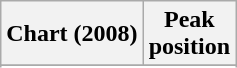<table class="wikitable sortable plainrowheaders" style="text-align:center">
<tr>
<th scope="col">Chart (2008)</th>
<th scope="col">Peak<br> position</th>
</tr>
<tr>
</tr>
<tr>
</tr>
<tr>
</tr>
<tr>
</tr>
</table>
